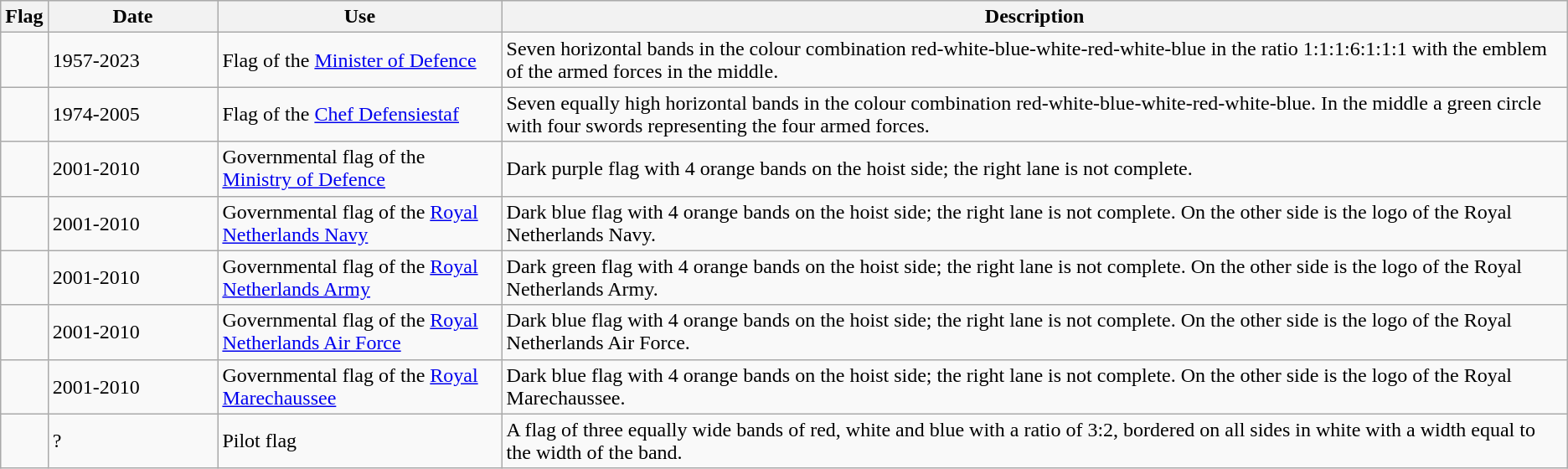<table class="wikitable">
<tr style="background:#efefef;">
<th>Flag</th>
<th style="width:150px;">Date</th>
<th style="width:250px;">Use</th>
<th style="width:1024px;">Description</th>
</tr>
<tr>
<td></td>
<td>1957-2023</td>
<td>Flag of the <a href='#'>Minister of Defence</a></td>
<td>Seven horizontal bands in the colour combination red-white-blue-white-red-white-blue in the ratio 1:1:1:6:1:1:1 with the emblem of the armed forces in the middle.</td>
</tr>
<tr>
<td></td>
<td>1974-2005</td>
<td>Flag of the <a href='#'>Chef Defensiestaf</a></td>
<td>Seven equally high horizontal bands in the colour combination red-white-blue-white-red-white-blue. In the middle a green circle with four swords representing the four armed forces.</td>
</tr>
<tr>
<td></td>
<td>2001-2010</td>
<td>Governmental flag of the <a href='#'>Ministry of Defence</a></td>
<td>Dark purple flag with 4 orange bands on the hoist side; the right lane is not complete.</td>
</tr>
<tr>
<td></td>
<td>2001-2010</td>
<td>Governmental flag of the <a href='#'>Royal Netherlands Navy</a></td>
<td>Dark blue flag with 4 orange bands on the hoist side; the right lane is not complete. On the other side is the logo of the Royal Netherlands Navy.</td>
</tr>
<tr>
<td></td>
<td>2001-2010</td>
<td>Governmental flag of the <a href='#'>Royal Netherlands Army</a></td>
<td>Dark green flag with 4 orange bands on the hoist side; the right lane is not complete. On the other side is the logo of the Royal Netherlands Army.</td>
</tr>
<tr>
<td></td>
<td>2001-2010</td>
<td>Governmental flag of the <a href='#'>Royal Netherlands Air Force</a></td>
<td>Dark blue flag with 4 orange bands on the hoist side; the right lane is not complete. On the other side is the logo of the Royal Netherlands Air Force.</td>
</tr>
<tr>
<td></td>
<td>2001-2010</td>
<td>Governmental flag of the <a href='#'>Royal Marechaussee</a></td>
<td>Dark blue flag with 4 orange bands on the hoist side; the right lane is not complete. On the other side is the logo of the Royal Marechaussee.</td>
</tr>
<tr>
<td></td>
<td>?</td>
<td>Pilot flag</td>
<td>A flag of three equally wide bands of red, white and blue with a ratio of 3:2, bordered on all sides in white with a width equal to the width of the band.</td>
</tr>
</table>
